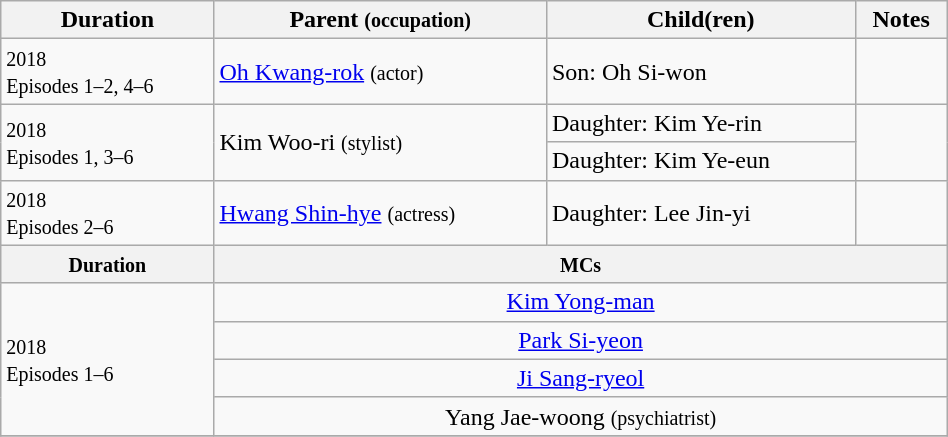<table class="wikitable plainrowheaders" style="width:50%;">
<tr>
<th scope="col"  width:14%;">Duration</th>
<th scope="col"  width:6%;">Parent <small>(occupation)</small></th>
<th scope="col"  width:6%;">Child(ren)</th>
<th scope="col"  width:24%>Notes</th>
</tr>
<tr>
<td><small>2018<br>Episodes 1–2, 4–6</small></td>
<td><a href='#'>Oh Kwang-rok</a> <small>(actor)</small></td>
<td>Son: Oh Si-won</td>
<td></td>
</tr>
<tr>
<td rowspan="2"><small>2018<br>Episodes 1, 3–6</small></td>
<td rowspan="2">Kim Woo-ri <small>(stylist)</small></td>
<td>Daughter: Kim Ye-rin</td>
<td rowspan="2"></td>
</tr>
<tr>
<td>Daughter: Kim Ye-eun</td>
</tr>
<tr>
<td><small>2018<br>Episodes 2–6</small></td>
<td><a href='#'>Hwang Shin-hye</a> <small>(actress)</small></td>
<td>Daughter: Lee Jin-yi</td>
<td></td>
</tr>
<tr>
<th scope="col"><small>Duration</small></th>
<th scope="col" colspan="4"><small>MCs</small></th>
</tr>
<tr>
<td rowspan="4"><small>2018<br>Episodes 1–6</small></td>
<td colspan="4" style="text-align:center;"><a href='#'>Kim Yong-man</a></td>
</tr>
<tr>
<td colspan="4" style="text-align:center;"><a href='#'>Park Si-yeon</a></td>
</tr>
<tr>
<td colspan="4" style="text-align:center;"><a href='#'>Ji Sang-ryeol</a></td>
</tr>
<tr>
<td colspan="4" style="text-align:center;">Yang Jae-woong <small>(psychiatrist)</small></td>
</tr>
<tr>
</tr>
</table>
